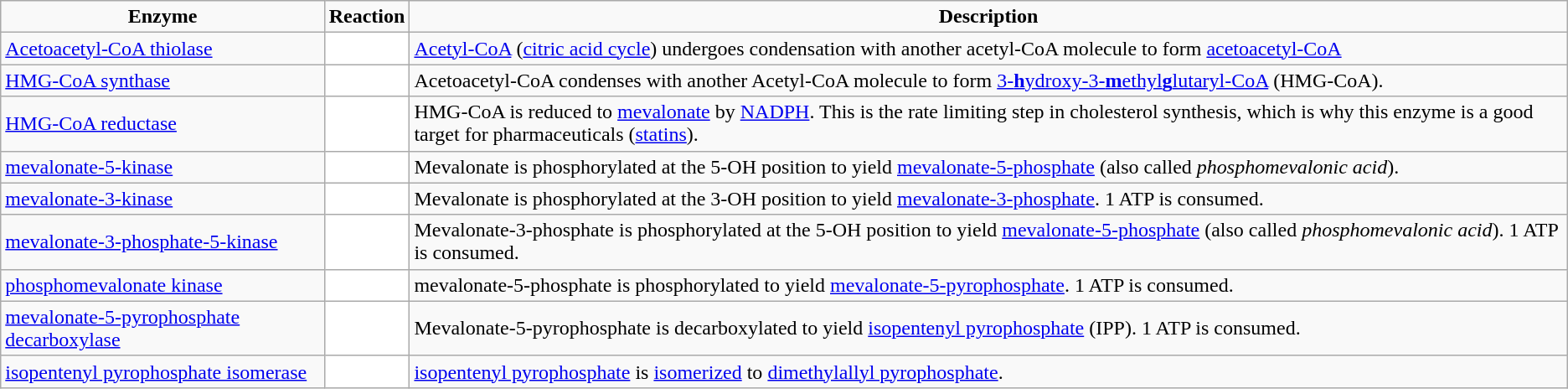<table class="wikitable">
<tr align="center">
<td><strong>Enzyme</strong></td>
<td><strong>Reaction</strong></td>
<td><strong>Description</strong></td>
</tr>
<tr>
<td><a href='#'>Acetoacetyl-CoA thiolase</a></td>
<td style="background: light-dark(white,black)"></td>
<td><a href='#'>Acetyl-CoA</a> (<a href='#'>citric acid cycle</a>) undergoes condensation with another acetyl-CoA molecule to form <a href='#'>acetoacetyl-CoA</a></td>
</tr>
<tr>
<td><a href='#'>HMG-CoA synthase</a></td>
<td style="background: light-dark(white,black)"></td>
<td>Acetoacetyl-CoA condenses with another Acetyl-CoA molecule to form <a href='#'>3-<strong>h</strong>ydroxy-3-<strong>m</strong>ethyl<strong>g</strong>lutaryl-CoA</a> (HMG-CoA).</td>
</tr>
<tr>
<td><a href='#'>HMG-CoA reductase</a></td>
<td style="background: light-dark(white,black)"></td>
<td>HMG-CoA is reduced to <a href='#'>mevalonate</a> by <a href='#'>NADPH</a>. This is the rate limiting step in cholesterol synthesis, which is why this enzyme is a good target for pharmaceuticals (<a href='#'>statins</a>).</td>
</tr>
<tr>
<td><a href='#'>mevalonate-5-kinase</a></td>
<td style="background: light-dark(white,black)"></td>
<td>Mevalonate is phosphorylated at the 5-OH position to yield <a href='#'>mevalonate-5-phosphate</a> (also called <em>phosphomevalonic acid</em>).</td>
</tr>
<tr>
<td><a href='#'>mevalonate-3-kinase</a></td>
<td style="background: light-dark(white,black)"></td>
<td>Mevalonate is phosphorylated at the 3-OH position to yield <a href='#'>mevalonate-3-phosphate</a>. 1 ATP is consumed.</td>
</tr>
<tr>
<td><a href='#'>mevalonate-3-phosphate-5-kinase</a></td>
<td style="background: light-dark(white,black)"></td>
<td>Mevalonate-3-phosphate is phosphorylated at the 5-OH position to yield <a href='#'>mevalonate-5-phosphate</a> (also called <em>phosphomevalonic acid</em>). 1 ATP is consumed.</td>
</tr>
<tr>
<td><a href='#'>phosphomevalonate kinase</a></td>
<td style="background: light-dark(white,black)"></td>
<td>mevalonate-5-phosphate is phosphorylated to yield <a href='#'>mevalonate-5-pyrophosphate</a>. 1 ATP is consumed.</td>
</tr>
<tr>
<td><a href='#'>mevalonate-5-pyrophosphate decarboxylase</a></td>
<td style="background: light-dark(white,black)"></td>
<td>Mevalonate-5-pyrophosphate is decarboxylated to yield <a href='#'>isopentenyl pyrophosphate</a> (IPP). 1 ATP is consumed.</td>
</tr>
<tr>
<td><a href='#'>isopentenyl pyrophosphate isomerase</a></td>
<td style="background: light-dark(white,black)"></td>
<td><a href='#'>isopentenyl pyrophosphate</a> is <a href='#'>isomerized</a> to <a href='#'>dimethylallyl pyrophosphate</a>.</td>
</tr>
</table>
